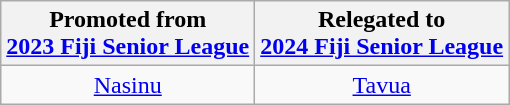<table class="wikitable">
<tr>
<th> Promoted from<br><a href='#'>2023 Fiji Senior League</a></th>
<th> Relegated to<br><a href='#'>2024 Fiji Senior League</a></th>
</tr>
<tr>
<td align="center"><a href='#'>Nasinu</a></td>
<td align="center"><a href='#'>Tavua</a></td>
</tr>
</table>
